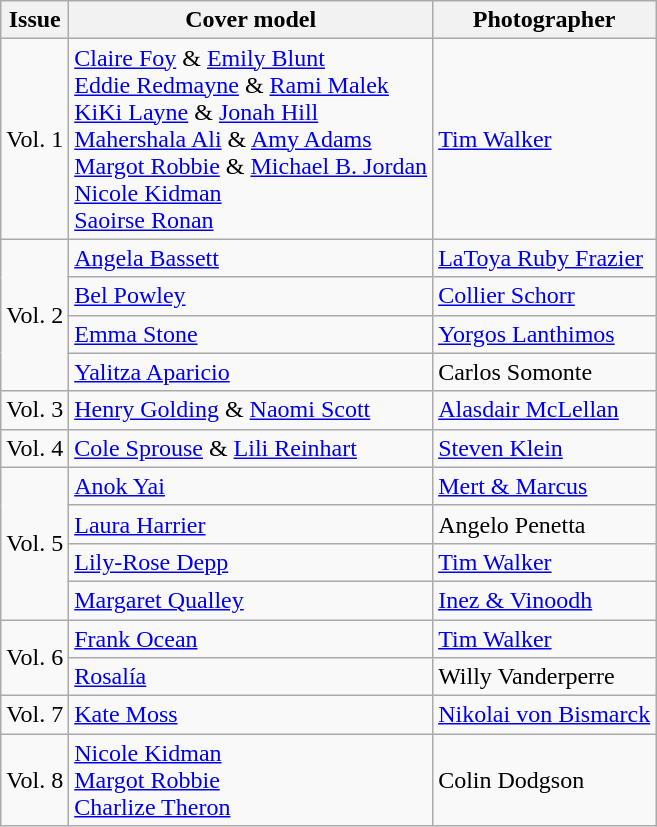<table class="sortable wikitable">
<tr>
<th>Issue</th>
<th>Cover model</th>
<th>Photographer</th>
</tr>
<tr>
<td>Vol. 1</td>
<td><a href='#'>Claire Foy</a> & <a href='#'>Emily Blunt</a><br><a href='#'>Eddie Redmayne</a> & <a href='#'>Rami Malek</a><br><a href='#'>KiKi Layne</a> & <a href='#'>Jonah Hill</a><br><a href='#'>Mahershala Ali</a> &  <a href='#'>Amy Adams</a><br><a href='#'>Margot Robbie</a> & <a href='#'>Michael B. Jordan</a><br><a href='#'>Nicole Kidman</a><br><a href='#'>Saoirse Ronan</a></td>
<td><a href='#'>Tim Walker</a></td>
</tr>
<tr>
<td rowspan=4>Vol. 2</td>
<td><a href='#'>Angela Bassett</a></td>
<td><a href='#'>LaToya Ruby Frazier</a></td>
</tr>
<tr>
<td><a href='#'>Bel Powley</a></td>
<td><a href='#'>Collier Schorr</a></td>
</tr>
<tr>
<td><a href='#'>Emma Stone</a></td>
<td><a href='#'>Yorgos Lanthimos</a></td>
</tr>
<tr>
<td><a href='#'>Yalitza Aparicio</a></td>
<td>Carlos Somonte</td>
</tr>
<tr>
<td>Vol. 3</td>
<td><a href='#'>Henry Golding</a> & <a href='#'>Naomi Scott</a></td>
<td><a href='#'>Alasdair McLellan</a></td>
</tr>
<tr>
<td>Vol. 4</td>
<td><a href='#'>Cole Sprouse</a> & <a href='#'>Lili Reinhart</a></td>
<td><a href='#'>Steven Klein</a></td>
</tr>
<tr>
<td rowspan=4>Vol. 5</td>
<td><a href='#'>Anok Yai</a></td>
<td><a href='#'>Mert & Marcus</a></td>
</tr>
<tr>
<td><a href='#'>Laura Harrier</a></td>
<td>Angelo Penetta</td>
</tr>
<tr>
<td><a href='#'>Lily-Rose Depp</a></td>
<td><a href='#'>Tim Walker</a></td>
</tr>
<tr>
<td><a href='#'>Margaret Qualley</a></td>
<td><a href='#'>Inez & Vinoodh</a></td>
</tr>
<tr>
<td rowspan=2>Vol. 6</td>
<td><a href='#'>Frank Ocean</a></td>
<td><a href='#'>Tim Walker</a></td>
</tr>
<tr>
<td><a href='#'>Rosalía</a></td>
<td>Willy Vanderperre</td>
</tr>
<tr>
<td>Vol. 7</td>
<td><a href='#'>Kate Moss</a></td>
<td><a href='#'>Nikolai von Bismarck</a></td>
</tr>
<tr>
<td>Vol. 8</td>
<td><a href='#'>Nicole Kidman</a><br><a href='#'>Margot Robbie</a><br><a href='#'>Charlize Theron</a></td>
<td>Colin Dodgson</td>
</tr>
</table>
